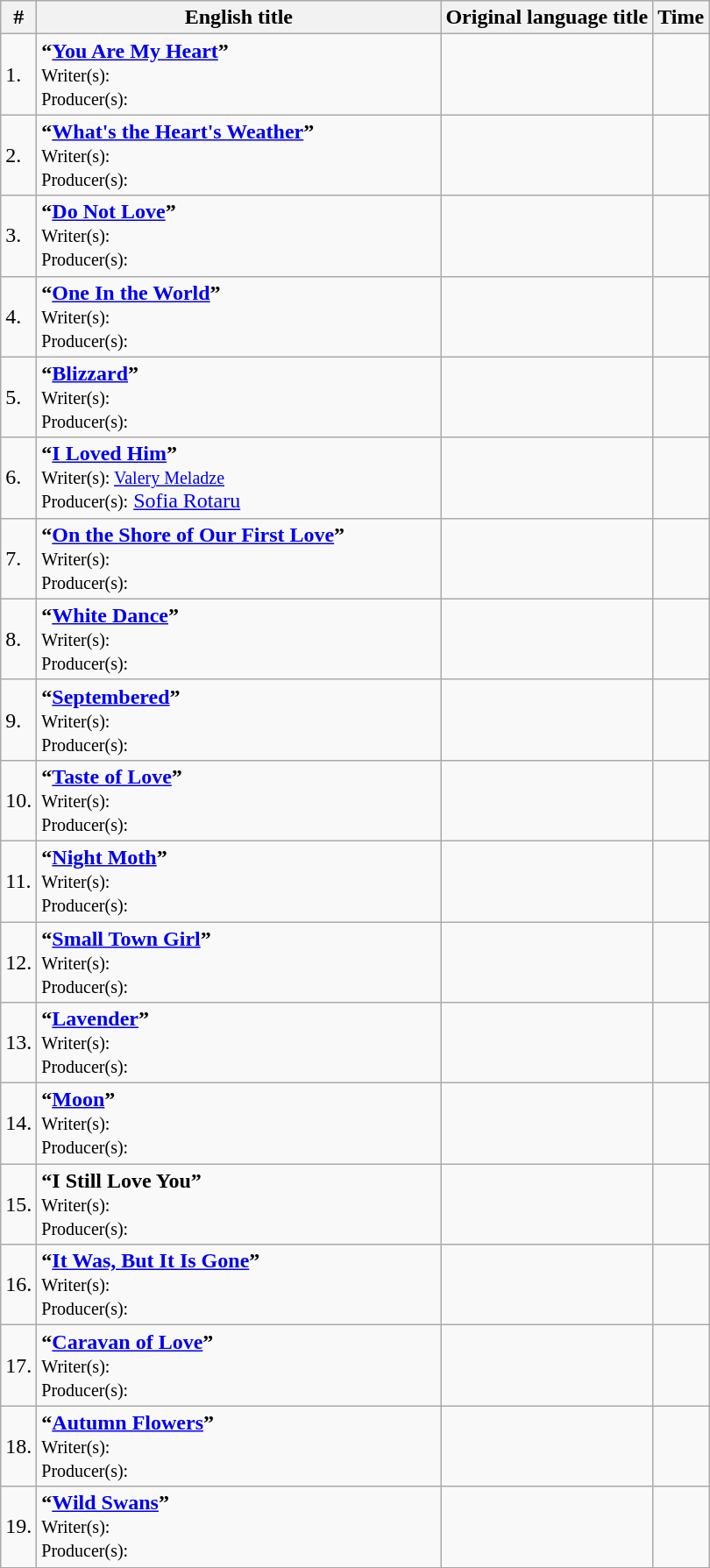<table class="wikitable">
<tr>
<th>#</th>
<th width="300">English title</th>
<th>Original language title</th>
<th>Time</th>
</tr>
<tr>
<td>1.</td>
<td><strong>“<a href='#'>You Are My Heart</a>”</strong><br><small>Writer(s):</small> <br><small>Producer(s):</small></td>
<td></td>
<td></td>
</tr>
<tr>
<td>2.</td>
<td><strong>“<a href='#'>What's the Heart's Weather</a>”</strong><br><small>Writer(s):</small> <br><small>Producer(s):</small></td>
<td></td>
<td></td>
</tr>
<tr>
<td>3.</td>
<td><strong>“<a href='#'>Do Not Love</a>”</strong><br><small>Writer(s):</small> <br><small>Producer(s):</small></td>
<td></td>
<td></td>
</tr>
<tr>
<td>4.</td>
<td><strong>“<a href='#'>One In the World</a>”</strong><br><small>Writer(s):</small> <br><small>Producer(s):</small></td>
<td></td>
<td></td>
</tr>
<tr>
<td>5.</td>
<td><strong>“<a href='#'>Blizzard</a>”</strong><br><small>Writer(s):</small> <br><small>Producer(s):</small></td>
<td></td>
<td></td>
</tr>
<tr>
<td>6.</td>
<td><strong>“<a href='#'>I Loved Him</a>”</strong><br><small>Writer(s): <a href='#'>Valery Meladze</a></small><br><small>Producer(s):</small> <a href='#'>Sofia Rotaru</a></td>
<td></td>
<td></td>
</tr>
<tr>
<td>7.</td>
<td><strong>“<a href='#'>On the Shore of Our First Love</a>”</strong><br><small>Writer(s):</small> <br><small>Producer(s):</small></td>
<td></td>
<td></td>
</tr>
<tr>
<td>8.</td>
<td><strong>“<a href='#'>White Dance</a>”</strong><br><small>Writer(s):</small> <br><small>Producer(s):</small></td>
<td></td>
<td></td>
</tr>
<tr>
<td>9.</td>
<td><strong>“<a href='#'>Septembered</a>”</strong><br><small>Writer(s):</small> <br><small>Producer(s):</small></td>
<td></td>
<td></td>
</tr>
<tr>
<td>10.</td>
<td><strong>“<a href='#'>Taste of Love</a>”</strong><br><small>Writer(s):</small> <br><small>Producer(s):</small></td>
<td></td>
<td></td>
</tr>
<tr>
<td>11.</td>
<td><strong>“<a href='#'>Night Moth</a>”</strong><br><small>Writer(s):</small> <br><small>Producer(s):</small></td>
<td></td>
<td></td>
</tr>
<tr>
<td>12.</td>
<td><strong>“<a href='#'>Small Town Girl</a>”</strong><br><small>Writer(s):</small> <br><small>Producer(s):</small></td>
<td></td>
<td></td>
</tr>
<tr>
<td>13.</td>
<td><strong>“<a href='#'>Lavender</a>”</strong><br><small>Writer(s):</small> <br><small>Producer(s):</small></td>
<td></td>
<td></td>
</tr>
<tr>
<td>14.</td>
<td><strong>“<a href='#'>Moon</a>”</strong><br><small>Writer(s):</small> <br><small>Producer(s):</small></td>
<td></td>
<td></td>
</tr>
<tr>
<td>15.</td>
<td><strong>“I Still Love You”</strong><br><small>Writer(s):</small> <br><small>Producer(s):</small></td>
<td></td>
<td></td>
</tr>
<tr>
<td>16.</td>
<td><strong>“<a href='#'>It Was, But It Is Gone</a>”</strong><br><small>Writer(s):</small> <br><small>Producer(s):</small></td>
<td></td>
<td></td>
</tr>
<tr>
<td>17.</td>
<td><strong>“<a href='#'>Caravan of Love</a>”</strong><br><small>Writer(s):</small> <br><small>Producer(s):</small></td>
<td></td>
<td></td>
</tr>
<tr>
<td>18.</td>
<td><strong>“<a href='#'>Autumn Flowers</a>”</strong><br><small>Writer(s):</small> <br><small>Producer(s):</small></td>
<td></td>
<td></td>
</tr>
<tr>
<td>19.</td>
<td><strong>“<a href='#'>Wild Swans</a>”</strong><br><small>Writer(s):</small> <br><small>Producer(s):</small></td>
<td></td>
<td></td>
</tr>
<tr>
</tr>
</table>
